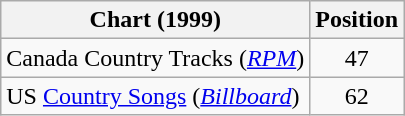<table class="wikitable sortable">
<tr>
<th scope="col">Chart (1999)</th>
<th scope="col">Position</th>
</tr>
<tr>
<td>Canada Country Tracks (<em><a href='#'>RPM</a></em>)</td>
<td align="center">47</td>
</tr>
<tr>
<td>US <a href='#'>Country Songs</a> (<em><a href='#'>Billboard</a></em>)</td>
<td align="center">62</td>
</tr>
</table>
